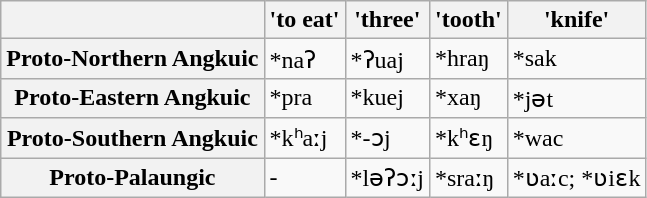<table class="wikitable">
<tr>
<th></th>
<th>'to eat'</th>
<th>'three'</th>
<th>'tooth'</th>
<th>'knife'</th>
</tr>
<tr>
<th>Proto-Northern Angkuic</th>
<td>*naʔ</td>
<td>*ʔuaj</td>
<td>*hraŋ</td>
<td>*sak</td>
</tr>
<tr>
<th>Proto-Eastern Angkuic</th>
<td>*pra</td>
<td>*kuej</td>
<td>*xaŋ</td>
<td>*jət</td>
</tr>
<tr>
<th>Proto-Southern Angkuic</th>
<td>*kʰaːj</td>
<td>*-ɔj</td>
<td>*kʰɛŋ</td>
<td>*wac</td>
</tr>
<tr>
<th>Proto-Palaungic</th>
<td>-</td>
<td>*ləʔɔːj</td>
<td>*sraːŋ</td>
<td>*ʋaːc; *ʋiɛk</td>
</tr>
</table>
